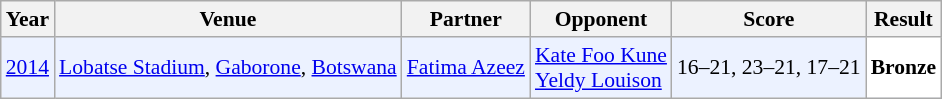<table class="sortable wikitable" style="font-size: 90%;">
<tr>
<th>Year</th>
<th>Venue</th>
<th>Partner</th>
<th>Opponent</th>
<th>Score</th>
<th>Result</th>
</tr>
<tr style="background:#ECF2FF">
<td align="center"><a href='#'>2014</a></td>
<td align="left"><a href='#'>Lobatse Stadium</a>, <a href='#'>Gaborone</a>, <a href='#'>Botswana</a></td>
<td align="left"> <a href='#'>Fatima Azeez</a></td>
<td align="left"> <a href='#'>Kate Foo Kune</a> <br>  <a href='#'>Yeldy Louison</a></td>
<td align="left">16–21, 23–21, 17–21</td>
<td style="text-align:left; background:white"> <strong>Bronze</strong></td>
</tr>
</table>
